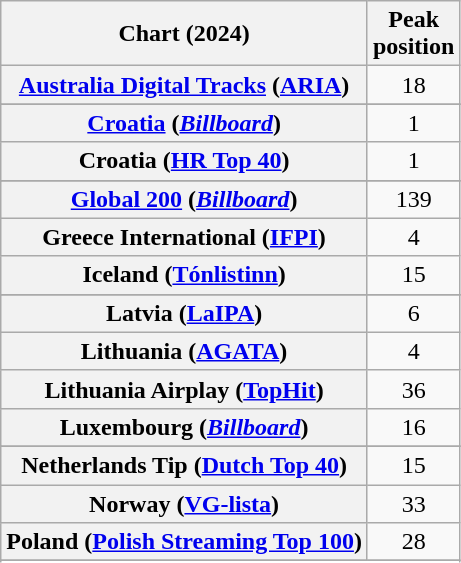<table class="wikitable sortable plainrowheaders" style="text-align:center">
<tr>
<th scope="col">Chart (2024)</th>
<th scope="col">Peak<br>position</th>
</tr>
<tr>
<th scope="row"><a href='#'>Australia Digital Tracks</a> (<a href='#'>ARIA</a>)</th>
<td>18</td>
</tr>
<tr>
</tr>
<tr>
</tr>
<tr>
<th scope="row"><a href='#'>Croatia</a> (<em><a href='#'>Billboard</a></em>)</th>
<td>1</td>
</tr>
<tr>
<th scope="row">Croatia (<a href='#'>HR Top 40</a>)</th>
<td>1</td>
</tr>
<tr>
</tr>
<tr>
</tr>
<tr>
</tr>
<tr>
<th scope="row"><a href='#'>Global 200</a> (<em><a href='#'>Billboard</a></em>)</th>
<td>139</td>
</tr>
<tr>
<th scope="row">Greece International (<a href='#'>IFPI</a>)</th>
<td>4</td>
</tr>
<tr>
<th scope="row">Iceland (<a href='#'>Tónlistinn</a>)</th>
<td>15</td>
</tr>
<tr>
</tr>
<tr>
<th scope="row">Latvia (<a href='#'>LaIPA</a>)</th>
<td>6</td>
</tr>
<tr>
<th scope="row">Lithuania (<a href='#'>AGATA</a>)</th>
<td>4</td>
</tr>
<tr>
<th scope="row">Lithuania Airplay (<a href='#'>TopHit</a>)</th>
<td>36</td>
</tr>
<tr>
<th scope="row">Luxembourg (<em><a href='#'>Billboard</a></em>)</th>
<td>16</td>
</tr>
<tr>
</tr>
<tr>
<th scope="row">Netherlands Tip (<a href='#'>Dutch Top 40</a>)</th>
<td>15</td>
</tr>
<tr>
<th scope="row">Norway (<a href='#'>VG-lista</a>)</th>
<td>33</td>
</tr>
<tr>
<th scope="row">Poland (<a href='#'>Polish Streaming Top 100</a>)</th>
<td>28</td>
</tr>
<tr>
</tr>
<tr>
</tr>
<tr>
</tr>
<tr>
</tr>
</table>
